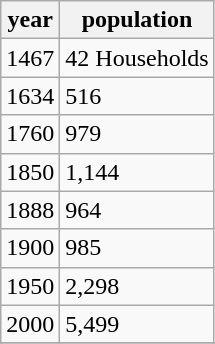<table class="wikitable">
<tr>
<th>year</th>
<th>population</th>
</tr>
<tr>
<td>1467</td>
<td>42 Households</td>
</tr>
<tr>
<td>1634</td>
<td>516</td>
</tr>
<tr>
<td>1760</td>
<td>979</td>
</tr>
<tr>
<td>1850</td>
<td>1,144</td>
</tr>
<tr>
<td>1888</td>
<td>964</td>
</tr>
<tr>
<td>1900</td>
<td>985</td>
</tr>
<tr>
<td>1950</td>
<td>2,298</td>
</tr>
<tr>
<td>2000</td>
<td>5,499</td>
</tr>
<tr>
</tr>
</table>
